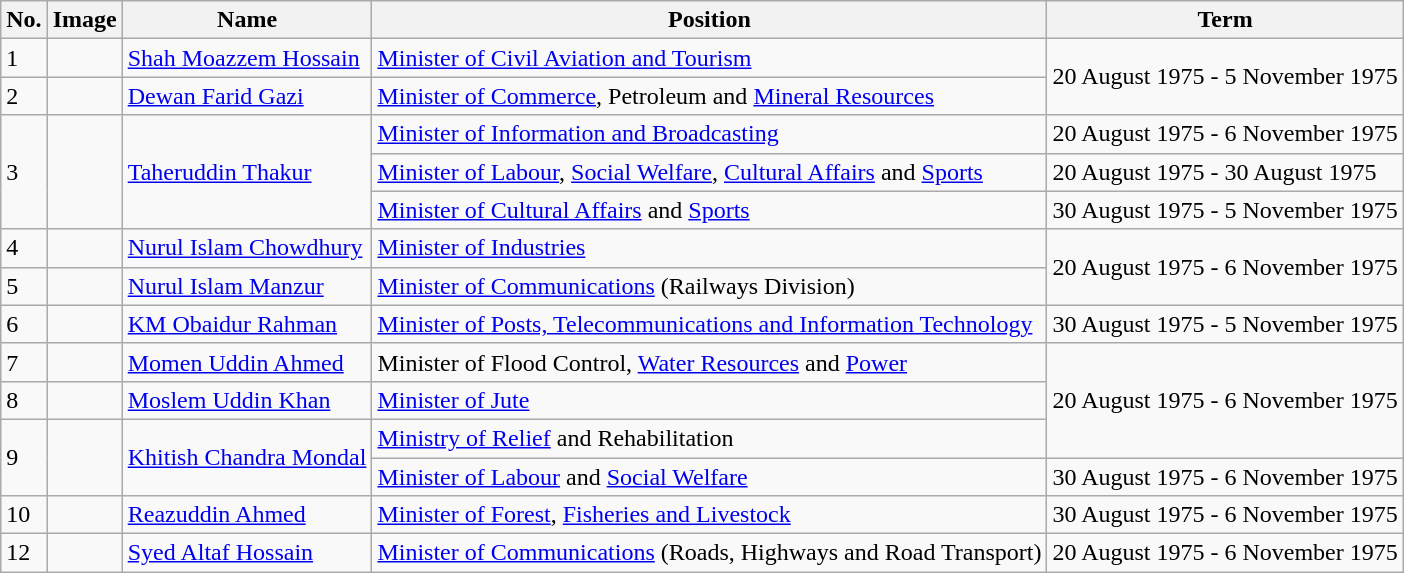<table class="wikitable">
<tr>
<th>No.</th>
<th>Image</th>
<th>Name</th>
<th>Position</th>
<th>Term</th>
</tr>
<tr>
<td>1</td>
<td></td>
<td><a href='#'>Shah Moazzem Hossain</a></td>
<td><a href='#'>Minister of Civil Aviation and Tourism</a></td>
<td rowspan="2">20 August 1975 - 5 November 1975</td>
</tr>
<tr>
<td>2</td>
<td></td>
<td><a href='#'>Dewan Farid Gazi</a></td>
<td><a href='#'>Minister of Commerce</a>, Petroleum and <a href='#'>Mineral Resources</a></td>
</tr>
<tr>
<td rowspan="3">3</td>
<td rowspan="3"></td>
<td rowspan="3"><a href='#'>Taheruddin Thakur</a></td>
<td><a href='#'>Minister of Information and Broadcasting</a></td>
<td>20 August 1975 - 6 November 1975</td>
</tr>
<tr>
<td><a href='#'>Minister of Labour</a>, <a href='#'>Social Welfare</a>, <a href='#'>Cultural Affairs</a> and <a href='#'>Sports</a></td>
<td>20 August 1975 - 30 August 1975</td>
</tr>
<tr>
<td><a href='#'>Minister of Cultural Affairs</a> and <a href='#'>Sports</a></td>
<td>30 August 1975 - 5 November 1975</td>
</tr>
<tr>
<td>4</td>
<td></td>
<td><a href='#'>Nurul Islam Chowdhury</a></td>
<td><a href='#'>Minister of Industries</a></td>
<td rowspan="2">20 August 1975 - 6 November 1975</td>
</tr>
<tr>
<td>5</td>
<td></td>
<td><a href='#'>Nurul Islam Manzur</a></td>
<td><a href='#'>Minister of Communications</a> (Railways Division)</td>
</tr>
<tr>
<td>6</td>
<td></td>
<td><a href='#'>KM Obaidur Rahman</a></td>
<td><a href='#'>Minister of Posts, Telecommunications and Information Technology</a></td>
<td>30 August 1975 - 5 November 1975</td>
</tr>
<tr>
<td>7</td>
<td></td>
<td><a href='#'>Momen Uddin Ahmed</a></td>
<td>Minister of Flood Control, <a href='#'>Water Resources</a> and <a href='#'>Power</a></td>
<td rowspan="3">20 August 1975 - 6 November 1975</td>
</tr>
<tr>
<td>8</td>
<td></td>
<td><a href='#'>Moslem Uddin Khan</a></td>
<td><a href='#'>Minister of Jute</a></td>
</tr>
<tr>
<td rowspan="2">9</td>
<td rowspan="2"></td>
<td rowspan="2"><a href='#'>Khitish Chandra Mondal</a></td>
<td><a href='#'>Ministry of Relief</a> and Rehabilitation</td>
</tr>
<tr>
<td><a href='#'>Minister of Labour</a> and <a href='#'>Social Welfare</a></td>
<td>30 August 1975 - 6 November 1975</td>
</tr>
<tr>
<td>10</td>
<td></td>
<td><a href='#'>Reazuddin Ahmed</a></td>
<td><a href='#'>Minister of Forest</a>, <a href='#'>Fisheries and Livestock</a></td>
<td>30 August 1975 - 6 November 1975</td>
</tr>
<tr>
<td>12</td>
<td></td>
<td><a href='#'>Syed Altaf Hossain</a></td>
<td><a href='#'>Minister of Communications</a> (Roads, Highways and Road Transport)</td>
<td>20 August 1975 - 6 November 1975</td>
</tr>
</table>
